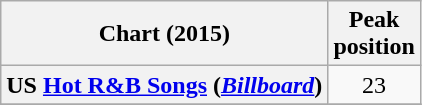<table class="wikitable plainrowheaders unsortable">
<tr>
<th>Chart (2015)</th>
<th>Peak<br>position</th>
</tr>
<tr>
<th scope="row">US <a href='#'>Hot R&B Songs</a> (<em><a href='#'>Billboard</a></em>)</th>
<td align="center">23</td>
</tr>
<tr>
</tr>
</table>
